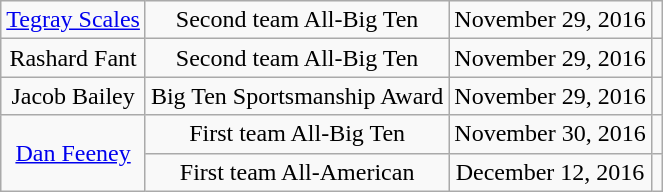<table class="wikitable" style="text-align: center">
<tr>
<td><a href='#'>Tegray Scales</a></td>
<td>Second team All-Big Ten</td>
<td>November 29, 2016</td>
<td></td>
</tr>
<tr>
<td>Rashard Fant</td>
<td>Second team All-Big Ten</td>
<td>November 29, 2016</td>
<td></td>
</tr>
<tr>
<td>Jacob Bailey</td>
<td>Big Ten Sportsmanship Award</td>
<td>November 29, 2016</td>
<td></td>
</tr>
<tr>
<td rowspan="2"><a href='#'>Dan Feeney</a></td>
<td>First team All-Big Ten</td>
<td>November 30, 2016</td>
<td></td>
</tr>
<tr>
<td>First team All-American</td>
<td>December 12, 2016</td>
<td></td>
</tr>
</table>
